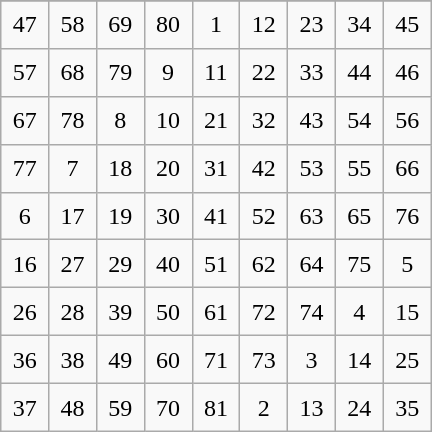<table class="wikitable" style="margin-left:auto;margin-right:auto;text-align:center;width:18em;height:18em;table-layout:fixed;">
<tr>
</tr>
<tr>
<td>47</td>
<td>58</td>
<td>69</td>
<td>80</td>
<td>1</td>
<td>12</td>
<td>23</td>
<td>34</td>
<td>45</td>
</tr>
<tr>
<td>57</td>
<td>68</td>
<td>79</td>
<td>9</td>
<td>11</td>
<td>22</td>
<td>33</td>
<td>44</td>
<td>46</td>
</tr>
<tr>
<td>67</td>
<td>78</td>
<td>8</td>
<td>10</td>
<td>21</td>
<td>32</td>
<td>43</td>
<td>54</td>
<td>56</td>
</tr>
<tr>
<td>77</td>
<td>7</td>
<td>18</td>
<td>20</td>
<td>31</td>
<td>42</td>
<td>53</td>
<td>55</td>
<td>66</td>
</tr>
<tr>
<td>6</td>
<td>17</td>
<td>19</td>
<td>30</td>
<td>41</td>
<td>52</td>
<td>63</td>
<td>65</td>
<td>76</td>
</tr>
<tr>
<td>16</td>
<td>27</td>
<td>29</td>
<td>40</td>
<td>51</td>
<td>62</td>
<td>64</td>
<td>75</td>
<td>5</td>
</tr>
<tr>
<td>26</td>
<td>28</td>
<td>39</td>
<td>50</td>
<td>61</td>
<td>72</td>
<td>74</td>
<td>4</td>
<td>15</td>
</tr>
<tr>
<td>36</td>
<td>38</td>
<td>49</td>
<td>60</td>
<td>71</td>
<td>73</td>
<td>3</td>
<td>14</td>
<td>25</td>
</tr>
<tr>
<td>37</td>
<td>48</td>
<td>59</td>
<td>70</td>
<td>81</td>
<td>2</td>
<td>13</td>
<td>24</td>
<td>35</td>
</tr>
</table>
